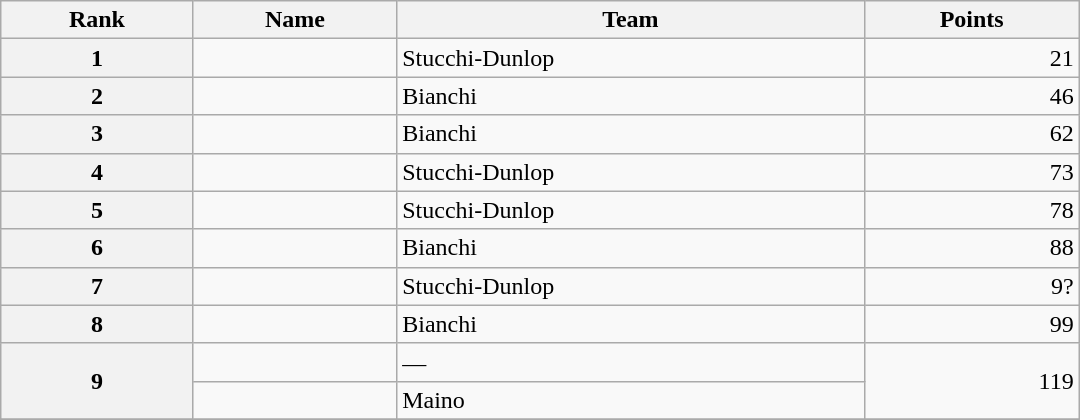<table class="wikitable" style="width:45em;margin-bottom:0;">
<tr>
<th>Rank</th>
<th>Name</th>
<th>Team</th>
<th>Points</th>
</tr>
<tr>
<th style="text-align:center">1</th>
<td></td>
<td>Stucchi-Dunlop</td>
<td align="right">21</td>
</tr>
<tr>
<th style="text-align:center">2</th>
<td></td>
<td>Bianchi</td>
<td align="right">46</td>
</tr>
<tr>
<th style="text-align:center">3</th>
<td></td>
<td>Bianchi</td>
<td align="right">62</td>
</tr>
<tr>
<th style="text-align:center">4</th>
<td></td>
<td>Stucchi-Dunlop</td>
<td align="right">73</td>
</tr>
<tr>
<th style="text-align:center">5</th>
<td></td>
<td>Stucchi-Dunlop</td>
<td align="right">78</td>
</tr>
<tr>
<th style="text-align:center">6</th>
<td></td>
<td>Bianchi</td>
<td align="right">88</td>
</tr>
<tr>
<th style="text-align:center">7</th>
<td></td>
<td>Stucchi-Dunlop</td>
<td align="right">9?</td>
</tr>
<tr>
<th style="text-align:center">8</th>
<td></td>
<td>Bianchi</td>
<td align="right">99</td>
</tr>
<tr>
<th style="text-align:center" rowspan="2">9</th>
<td></td>
<td>—</td>
<td align="right" rowspan="2">119</td>
</tr>
<tr>
<td></td>
<td>Maino</td>
</tr>
<tr>
</tr>
</table>
